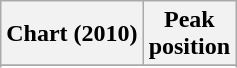<table class="wikitable sortable plainrowheaders" style="text-align:center">
<tr>
<th scope="col">Chart (2010)</th>
<th scope="col">Peak<br>position</th>
</tr>
<tr>
</tr>
<tr>
</tr>
</table>
